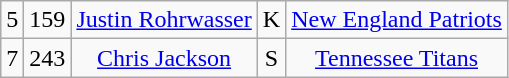<table class="wikitable" style="text-align:center">
<tr>
<td>5</td>
<td>159</td>
<td><a href='#'>Justin Rohrwasser</a></td>
<td>K</td>
<td><a href='#'>New England Patriots</a></td>
</tr>
<tr>
<td>7</td>
<td>243</td>
<td><a href='#'>Chris Jackson</a></td>
<td>S</td>
<td><a href='#'>Tennessee Titans</a></td>
</tr>
</table>
